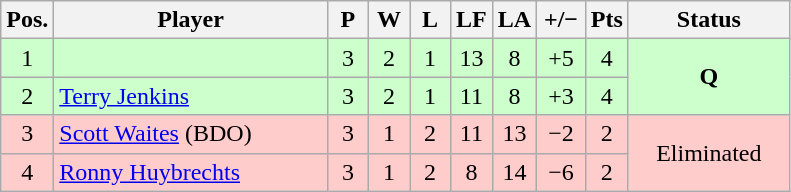<table class="wikitable" style="text-align:center; margin: 1em auto 1em auto, align:left">
<tr>
<th width=20>Pos.</th>
<th width=175>Player</th>
<th width=20>P</th>
<th width=20>W</th>
<th width=20>L</th>
<th width=20>LF</th>
<th width=20>LA</th>
<th width=25>+/−</th>
<th width=20>Pts</th>
<th width=100>Status</th>
</tr>
<tr style="background:#CCFFCC;">
<td>1</td>
<td style="text-align:left;"></td>
<td>3</td>
<td>2</td>
<td>1</td>
<td>13</td>
<td>8</td>
<td>+5</td>
<td>4</td>
<td rowspan=2><strong>Q</strong></td>
</tr>
<tr style="background:#CCFFCC;">
<td>2</td>
<td style="text-align:left;"> <a href='#'>Terry Jenkins</a></td>
<td>3</td>
<td>2</td>
<td>1</td>
<td>11</td>
<td>8</td>
<td>+3</td>
<td>4</td>
</tr>
<tr style="background:#FFCCCC;">
<td>3</td>
<td style="text-align:left;"> <a href='#'>Scott Waites</a> (BDO)</td>
<td>3</td>
<td>1</td>
<td>2</td>
<td>11</td>
<td>13</td>
<td>−2</td>
<td>2</td>
<td rowspan=2>Eliminated</td>
</tr>
<tr style="background:#FFCCCC;">
<td>4</td>
<td style="text-align:left;"> <a href='#'>Ronny Huybrechts</a></td>
<td>3</td>
<td>1</td>
<td>2</td>
<td>8</td>
<td>14</td>
<td>−6</td>
<td>2</td>
</tr>
</table>
